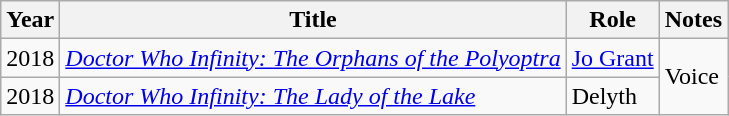<table class="wikitable">
<tr>
<th>Year</th>
<th>Title</th>
<th>Role</th>
<th>Notes</th>
</tr>
<tr>
<td>2018</td>
<td><em><a href='#'>Doctor Who Infinity: The Orphans of the Polyoptra</a></em></td>
<td><a href='#'>Jo Grant</a></td>
<td rowspan="2">Voice</td>
</tr>
<tr>
<td>2018</td>
<td><em><a href='#'>Doctor Who Infinity: The Lady of the Lake</a></em></td>
<td>Delyth</td>
</tr>
</table>
